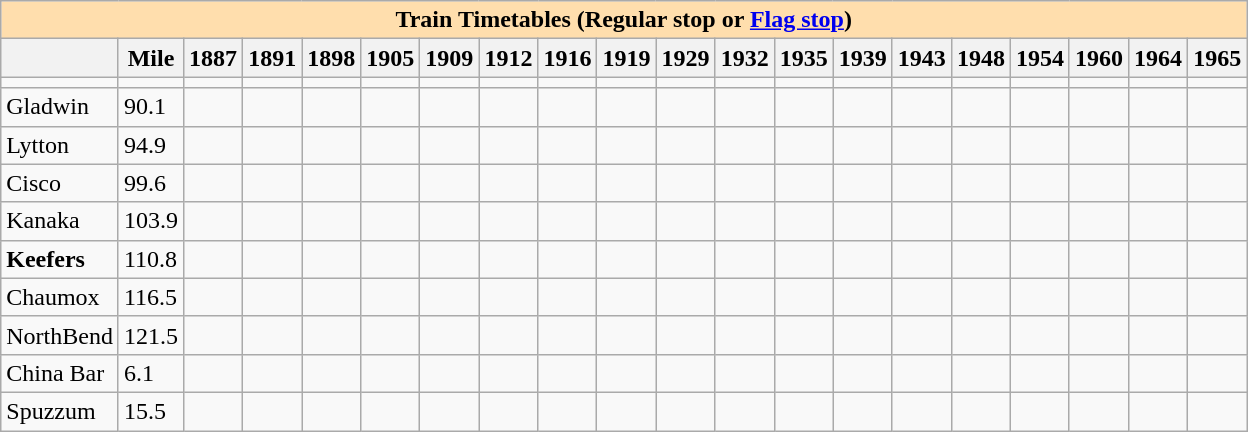<table class="wikitable">
<tr>
<th colspan="20" style="background:#ffdead;">Train Timetables (Regular stop or <a href='#'>Flag stop</a>)</th>
</tr>
<tr>
<th></th>
<th>Mile</th>
<th>1887</th>
<th>1891</th>
<th>1898</th>
<th>1905</th>
<th>1909</th>
<th>1912</th>
<th>1916</th>
<th>1919</th>
<th>1929</th>
<th>1932</th>
<th>1935</th>
<th>1939</th>
<th>1943</th>
<th>1948</th>
<th>1954</th>
<th>1960</th>
<th>1964</th>
<th>1965</th>
</tr>
<tr>
<td></td>
<td></td>
<td></td>
<td></td>
<td></td>
<td></td>
<td></td>
<td></td>
<td></td>
<td></td>
<td></td>
<td></td>
<td></td>
<td></td>
<td></td>
<td></td>
<td></td>
<td></td>
<td></td>
<td></td>
</tr>
<tr>
<td>Gladwin</td>
<td>90.1</td>
<td></td>
<td></td>
<td></td>
<td></td>
<td></td>
<td></td>
<td></td>
<td></td>
<td></td>
<td></td>
<td></td>
<td></td>
<td></td>
<td></td>
<td></td>
<td></td>
<td></td>
<td></td>
</tr>
<tr>
<td>Lytton</td>
<td>94.9</td>
<td></td>
<td></td>
<td></td>
<td></td>
<td></td>
<td></td>
<td></td>
<td></td>
<td></td>
<td></td>
<td></td>
<td></td>
<td></td>
<td></td>
<td></td>
<td></td>
<td></td>
<td></td>
</tr>
<tr>
<td>Cisco</td>
<td>99.6</td>
<td></td>
<td></td>
<td></td>
<td></td>
<td></td>
<td></td>
<td></td>
<td></td>
<td></td>
<td></td>
<td></td>
<td></td>
<td></td>
<td></td>
<td></td>
<td></td>
<td></td>
<td></td>
</tr>
<tr>
<td>Kanaka</td>
<td>103.9</td>
<td></td>
<td></td>
<td></td>
<td></td>
<td></td>
<td></td>
<td></td>
<td></td>
<td></td>
<td></td>
<td></td>
<td></td>
<td></td>
<td></td>
<td></td>
<td></td>
<td></td>
<td></td>
</tr>
<tr>
<td><strong>Keefers</strong></td>
<td>110.8</td>
<td></td>
<td></td>
<td></td>
<td></td>
<td></td>
<td></td>
<td></td>
<td></td>
<td></td>
<td></td>
<td></td>
<td></td>
<td></td>
<td></td>
<td></td>
<td></td>
<td></td>
<td></td>
</tr>
<tr>
<td>Chaumox</td>
<td>116.5</td>
<td></td>
<td></td>
<td></td>
<td></td>
<td></td>
<td></td>
<td></td>
<td></td>
<td></td>
<td></td>
<td></td>
<td></td>
<td></td>
<td></td>
<td></td>
<td></td>
<td></td>
<td></td>
</tr>
<tr>
<td>NorthBend</td>
<td>121.5</td>
<td></td>
<td></td>
<td></td>
<td></td>
<td></td>
<td></td>
<td></td>
<td></td>
<td></td>
<td></td>
<td></td>
<td></td>
<td></td>
<td></td>
<td></td>
<td></td>
<td></td>
<td></td>
</tr>
<tr>
<td>China Bar</td>
<td>6.1</td>
<td></td>
<td></td>
<td></td>
<td></td>
<td></td>
<td></td>
<td></td>
<td></td>
<td></td>
<td></td>
<td></td>
<td></td>
<td></td>
<td></td>
<td></td>
<td></td>
<td></td>
<td></td>
</tr>
<tr>
<td>Spuzzum</td>
<td>15.5</td>
<td></td>
<td></td>
<td></td>
<td></td>
<td></td>
<td></td>
<td></td>
<td></td>
<td></td>
<td></td>
<td></td>
<td></td>
<td></td>
<td></td>
<td></td>
<td></td>
<td></td>
<td></td>
</tr>
</table>
